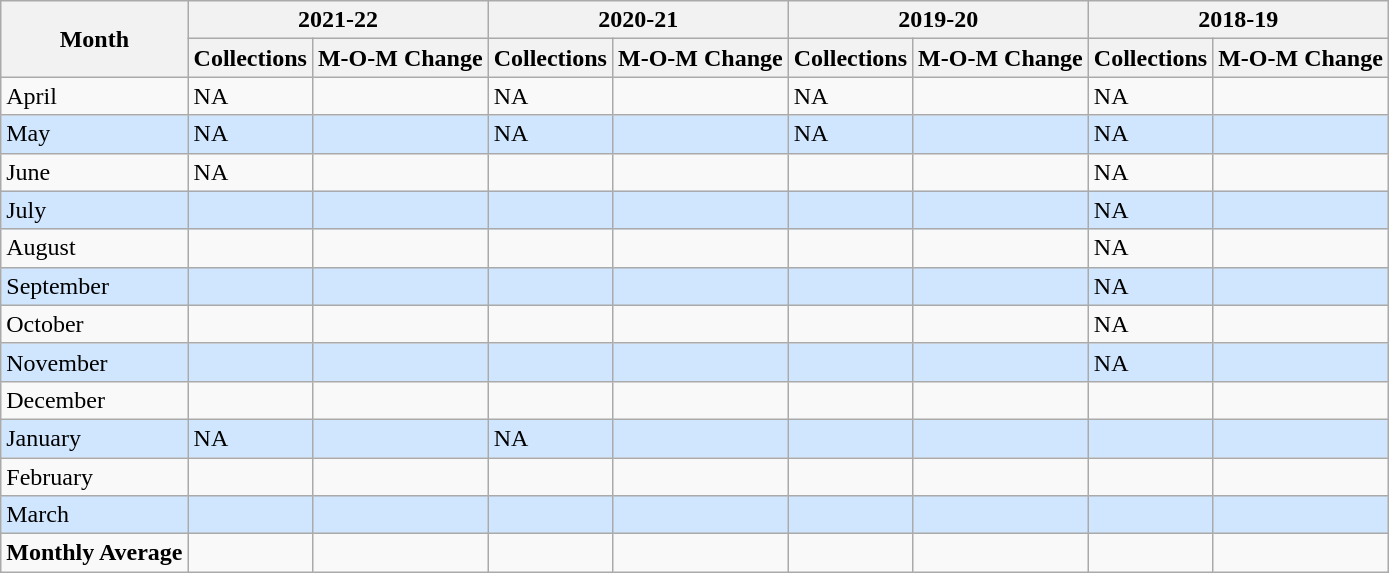<table class="wikitable sortable">
<tr>
<th rowspan="2">Month</th>
<th colspan=2>2021-22</th>
<th colspan=2>2020-21</th>
<th colspan=2>2019-20</th>
<th colspan=2>2018-19</th>
</tr>
<tr>
<th>Collections</th>
<th>M-O-M Change</th>
<th>Collections</th>
<th>M-O-M Change</th>
<th>Collections</th>
<th>M-O-M Change</th>
<th>Collections</th>
<th>M-O-M Change</th>
</tr>
<tr>
<td>April</td>
<td>NA</td>
<td></td>
<td>NA</td>
<td></td>
<td>NA</td>
<td></td>
<td>NA</td>
<td></td>
</tr>
<tr style="background:#D0E6FF">
<td>May</td>
<td>NA</td>
<td></td>
<td>NA</td>
<td></td>
<td>NA</td>
<td></td>
<td>NA</td>
<td></td>
</tr>
<tr>
<td>June</td>
<td>NA</td>
<td></td>
<td></td>
<td></td>
<td></td>
<td></td>
<td>NA</td>
<td></td>
</tr>
<tr style="background:#D0E6FF">
<td>July</td>
<td></td>
<td></td>
<td></td>
<td></td>
<td></td>
<td></td>
<td>NA</td>
<td></td>
</tr>
<tr>
<td>August</td>
<td></td>
<td></td>
<td></td>
<td></td>
<td></td>
<td></td>
<td>NA</td>
<td></td>
</tr>
<tr style="background:#D0E6FF">
<td>September</td>
<td></td>
<td></td>
<td></td>
<td></td>
<td></td>
<td></td>
<td>NA</td>
<td></td>
</tr>
<tr>
<td>October</td>
<td></td>
<td></td>
<td></td>
<td></td>
<td></td>
<td></td>
<td>NA</td>
<td></td>
</tr>
<tr style="background:#D0E6FF">
<td>November</td>
<td></td>
<td></td>
<td></td>
<td></td>
<td></td>
<td></td>
<td>NA</td>
<td></td>
</tr>
<tr>
<td>December</td>
<td></td>
<td></td>
<td></td>
<td></td>
<td></td>
<td></td>
<td></td>
<td></td>
</tr>
<tr style="background:#D0E6FF">
<td>January</td>
<td>NA</td>
<td></td>
<td>NA</td>
<td></td>
<td></td>
<td></td>
<td></td>
<td></td>
</tr>
<tr>
<td>February</td>
<td></td>
<td></td>
<td></td>
<td></td>
<td></td>
<td></td>
<td></td>
<td></td>
</tr>
<tr style="background:#D0E6FF">
<td>March</td>
<td></td>
<td></td>
<td></td>
<td></td>
<td></td>
<td></td>
<td></td>
<td></td>
</tr>
<tr>
<td><strong>Monthly Average</strong></td>
<td><strong></strong></td>
<td><strong></strong></td>
<td><strong></strong></td>
<td></td>
<td><strong></strong></td>
<td></td>
<td><strong></strong></td>
<td></td>
</tr>
</table>
